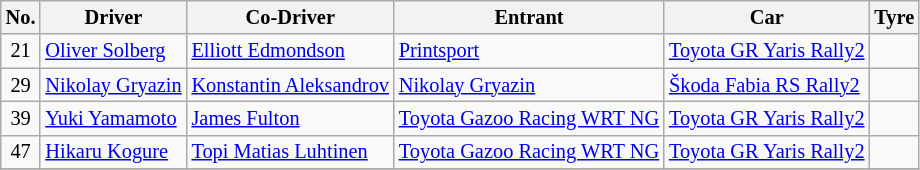<table class="wikitable" style="font-size: 85%;">
<tr>
<th>No.</th>
<th>Driver</th>
<th>Co-Driver</th>
<th>Entrant</th>
<th>Car</th>
<th>Tyre</th>
</tr>
<tr>
<td align="center">21</td>
<td> <a href='#'>Oliver Solberg</a></td>
<td> <a href='#'>Elliott Edmondson</a></td>
<td> <a href='#'>Printsport</a></td>
<td><a href='#'>Toyota GR Yaris Rally2</a></td>
<td align="center"></td>
</tr>
<tr>
<td align="center">29</td>
<td> <a href='#'>Nikolay Gryazin</a></td>
<td> <a href='#'>Konstantin Aleksandrov</a></td>
<td> <a href='#'>Nikolay Gryazin</a></td>
<td><a href='#'>Škoda Fabia RS Rally2</a></td>
<td align="center"></td>
</tr>
<tr>
<td align="center">39</td>
<td> <a href='#'>Yuki Yamamoto</a></td>
<td> <a href='#'>James Fulton</a></td>
<td> <a href='#'>Toyota Gazoo Racing WRT NG</a></td>
<td><a href='#'>Toyota GR Yaris Rally2</a></td>
<td align="center"></td>
</tr>
<tr>
<td align="center">47</td>
<td> <a href='#'>Hikaru Kogure</a></td>
<td> <a href='#'>Topi Matias Luhtinen</a></td>
<td> <a href='#'>Toyota Gazoo Racing WRT NG</a></td>
<td><a href='#'>Toyota GR Yaris Rally2</a></td>
<td align="center"></td>
</tr>
<tr>
</tr>
</table>
